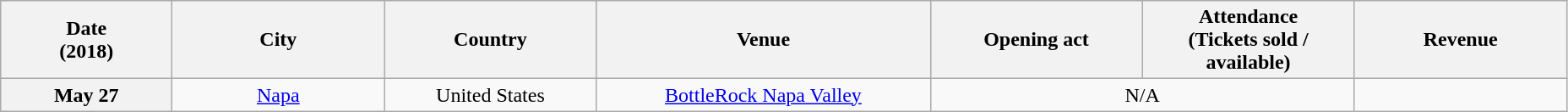<table class="wikitable plainrowheaders" style="text-align:center;">
<tr>
<th scope="col" style="width:8em;">Date<br>(2018)</th>
<th scope="col" style="width:10em;">City</th>
<th scope="col" style="width:10em;">Country</th>
<th scope="col" style="width:16em;">Venue</th>
<th scope="col" style="width:10em;">Opening act</th>
<th scope="col" style="width:10em;">Attendance<br>(Tickets sold / available)</th>
<th scope="col" style="width:10em;">Revenue</th>
</tr>
<tr>
<th scope="row">May 27</th>
<td><a href='#'>Napa</a></td>
<td>United States</td>
<td><a href='#'>BottleRock Napa Valley</a></td>
<td colspan="2">N/A</td>
</tr>
</table>
